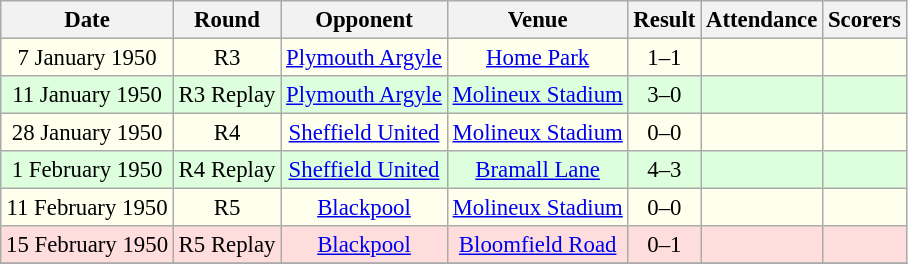<table class="wikitable sortable" style="font-size:95%; text-align:center">
<tr>
<th>Date</th>
<th>Round</th>
<th>Opponent</th>
<th>Venue</th>
<th>Result</th>
<th>Attendance</th>
<th>Scorers</th>
</tr>
<tr bgcolor = "#FFFFEE">
<td>7 January 1950</td>
<td>R3</td>
<td><a href='#'>Plymouth Argyle</a></td>
<td><a href='#'>Home Park</a></td>
<td>1–1</td>
<td></td>
<td></td>
</tr>
<tr bgcolor="#ddffdd">
<td>11 January 1950</td>
<td>R3 Replay</td>
<td><a href='#'>Plymouth Argyle</a></td>
<td><a href='#'>Molineux Stadium</a></td>
<td>3–0</td>
<td></td>
<td></td>
</tr>
<tr bgcolor = "#FFFFEE">
<td>28 January 1950</td>
<td>R4</td>
<td><a href='#'>Sheffield United</a></td>
<td><a href='#'>Molineux Stadium</a></td>
<td>0–0</td>
<td></td>
<td></td>
</tr>
<tr bgcolor="#ddffdd">
<td>1 February 1950</td>
<td>R4 Replay</td>
<td><a href='#'>Sheffield United</a></td>
<td><a href='#'>Bramall Lane</a></td>
<td>4–3</td>
<td></td>
<td></td>
</tr>
<tr bgcolor = "#FFFFEE">
<td>11 February 1950</td>
<td>R5</td>
<td><a href='#'>Blackpool</a></td>
<td><a href='#'>Molineux Stadium</a></td>
<td>0–0</td>
<td></td>
<td></td>
</tr>
<tr bgcolor="#ffdddd">
<td>15 February 1950</td>
<td>R5 Replay</td>
<td><a href='#'>Blackpool</a></td>
<td><a href='#'>Bloomfield Road</a></td>
<td>0–1</td>
<td></td>
<td></td>
</tr>
<tr>
</tr>
</table>
